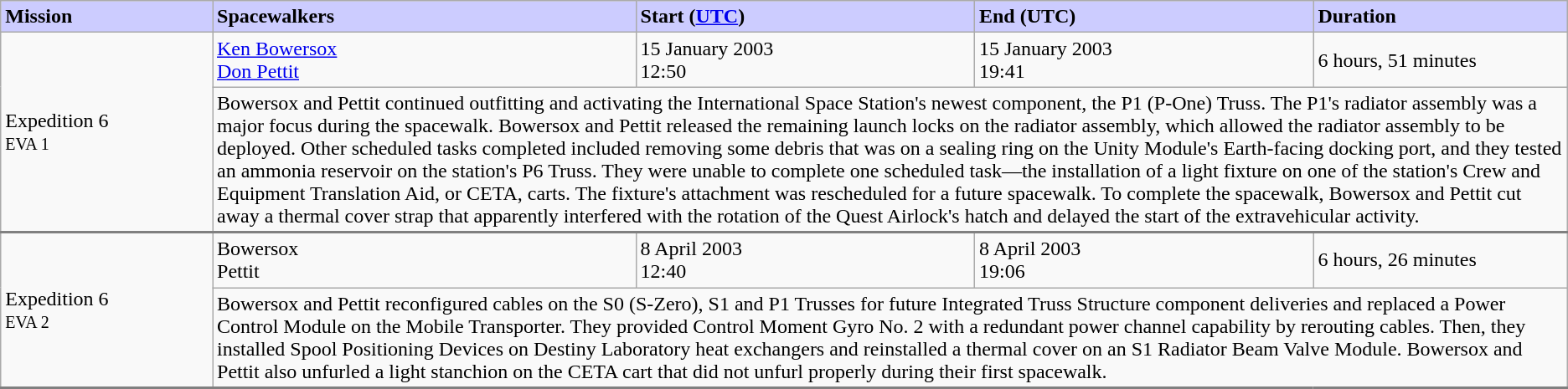<table class="wikitable">
<tr>
<th width="10%" style="background:#ccccff;color:black;text-align:left"><strong>Mission</strong></th>
<th width="20%" style="background:#ccccff;color:black;text-align:left"><strong>Spacewalkers</strong></th>
<th width="16%" style="background:#ccccff;color:black;text-align:left"><strong>Start (<a href='#'>UTC</a>)</strong></th>
<th width="16%" style="background:#ccccff;color:black;text-align:left"><strong>End (UTC)</strong></th>
<th width="12%" style="background:#ccccff;color:black;text-align:left"><strong>Duration</strong></th>
</tr>
<tr>
<td rowspan=2 style="border-bottom:2px solid grey;">Expedition 6<br><small>EVA 1</small><br></td>
<td><a href='#'>Ken Bowersox</a> <br> <a href='#'>Don Pettit</a></td>
<td>15 January 2003 <br> 12:50</td>
<td>15 January 2003 <br> 19:41</td>
<td>6 hours, 51 minutes</td>
</tr>
<tr>
<td colspan=4 style="border-bottom:2px solid grey;">Bowersox and Pettit continued outfitting and activating the International Space Station's newest component, the P1 (P-One) Truss. The P1's radiator assembly was a major focus during the spacewalk. Bowersox and Pettit released the remaining launch locks on the radiator assembly, which allowed the radiator assembly to be deployed. Other scheduled tasks completed included removing some debris that was on a sealing ring on the Unity Module's Earth-facing docking port, and they tested an ammonia reservoir on the station's P6 Truss. They were unable to complete one scheduled task—the installation of a light fixture on one of the station's Crew and Equipment Translation Aid, or CETA, carts. The fixture's attachment was rescheduled for a future spacewalk. To complete the spacewalk, Bowersox and Pettit cut away a thermal cover strap that apparently interfered with the rotation of the Quest Airlock's hatch and delayed the start of the extravehicular activity.</td>
</tr>
<tr>
<td rowspan=2 style="border-bottom:2px solid grey;">Expedition 6<br><small>EVA 2</small><br></td>
<td>Bowersox <br> Pettit</td>
<td>8 April 2003 <br> 12:40</td>
<td>8 April 2003 <br> 19:06</td>
<td>6 hours, 26 minutes</td>
</tr>
<tr>
<td colspan=4 style="border-bottom:2px solid grey;">Bowersox and Pettit reconfigured cables on the S0 (S-Zero), S1 and P1 Trusses for future Integrated Truss Structure component deliveries and replaced a Power Control Module on the Mobile Transporter. They provided Control Moment Gyro No. 2 with a redundant power channel capability by rerouting cables. Then, they installed Spool Positioning Devices on Destiny Laboratory heat exchangers and reinstalled a thermal cover on an S1 Radiator Beam Valve Module. Bowersox and Pettit also unfurled a light stanchion on the CETA cart that did not unfurl properly during their first spacewalk.</td>
</tr>
</table>
